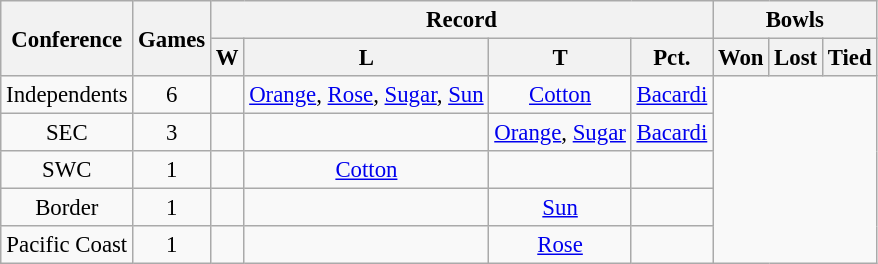<table class="wikitable sortable" style="text-align:center; font-size: 95%;">
<tr>
<th rowspan=2>Conference</th>
<th rowspan=2>Games</th>
<th colspan=4>Record</th>
<th colspan=3>Bowls</th>
</tr>
<tr>
<th>W</th>
<th>L</th>
<th>T</th>
<th>Pct.</th>
<th class=unsortable>Won</th>
<th class=unsortable>Lost</th>
<th class=unsortable>Tied</th>
</tr>
<tr>
<td>Independents</td>
<td>6</td>
<td></td>
<td><a href='#'>Orange</a>, <a href='#'>Rose</a>, <a href='#'>Sugar</a>, <a href='#'>Sun</a></td>
<td><a href='#'>Cotton</a></td>
<td><a href='#'>Bacardi</a></td>
</tr>
<tr>
<td>SEC</td>
<td>3</td>
<td></td>
<td></td>
<td><a href='#'>Orange</a>, <a href='#'>Sugar</a></td>
<td><a href='#'>Bacardi</a></td>
</tr>
<tr>
<td>SWC</td>
<td>1</td>
<td></td>
<td><a href='#'>Cotton</a></td>
<td></td>
<td></td>
</tr>
<tr>
<td>Border</td>
<td>1</td>
<td></td>
<td></td>
<td><a href='#'>Sun</a></td>
<td></td>
</tr>
<tr>
<td>Pacific Coast</td>
<td>1</td>
<td></td>
<td></td>
<td><a href='#'>Rose</a></td>
<td></td>
</tr>
</table>
